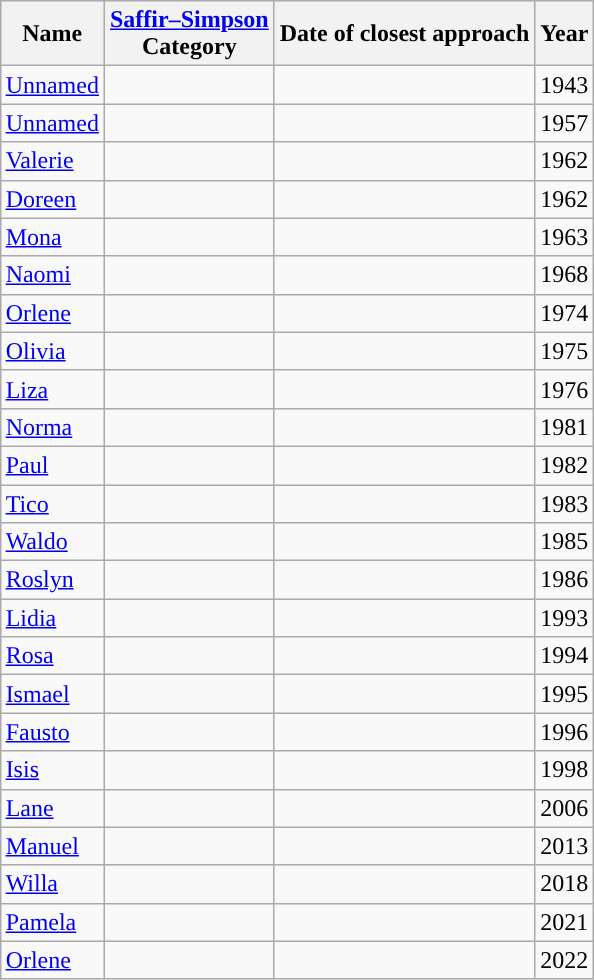<table class = "wikitable" style="margin:1em auto;">
<tr>
<th>Name</th>
<th><a href='#'>Saffir–Simpson</a><br>Category</th>
<th>Date of closest approach</th>
<th>Year</th>
</tr>
<tr>
<td><a href='#'>Unnamed</a></td>
<td></td>
<td></td>
<td>1943</td>
</tr>
<tr>
<td><a href='#'>Unnamed</a></td>
<td></td>
<td></td>
<td>1957</td>
</tr>
<tr>
<td><a href='#'>Valerie</a></td>
<td></td>
<td></td>
<td>1962</td>
</tr>
<tr>
<td><a href='#'>Doreen</a></td>
<td></td>
<td></td>
<td>1962</td>
</tr>
<tr>
<td><a href='#'>Mona</a></td>
<td></td>
<td></td>
<td>1963</td>
</tr>
<tr>
<td><a href='#'>Naomi</a></td>
<td></td>
<td></td>
<td>1968</td>
</tr>
<tr>
<td><a href='#'>Orlene</a></td>
<td></td>
<td></td>
<td>1974</td>
</tr>
<tr>
<td><a href='#'>Olivia</a></td>
<td></td>
<td></td>
<td>1975</td>
</tr>
<tr>
<td><a href='#'>Liza</a></td>
<td></td>
<td></td>
<td>1976</td>
</tr>
<tr>
<td><a href='#'>Norma</a></td>
<td></td>
<td></td>
<td>1981</td>
</tr>
<tr>
<td><a href='#'>Paul</a></td>
<td></td>
<td></td>
<td>1982</td>
</tr>
<tr>
<td><a href='#'>Tico</a></td>
<td></td>
<td></td>
<td>1983</td>
</tr>
<tr>
<td><a href='#'>Waldo</a></td>
<td></td>
<td></td>
<td>1985</td>
</tr>
<tr>
<td><a href='#'>Roslyn</a></td>
<td></td>
<td></td>
<td>1986</td>
</tr>
<tr>
<td><a href='#'>Lidia</a></td>
<td></td>
<td></td>
<td>1993</td>
</tr>
<tr>
<td><a href='#'>Rosa</a></td>
<td></td>
<td></td>
<td>1994</td>
</tr>
<tr>
<td><a href='#'>Ismael</a></td>
<td></td>
<td></td>
<td>1995</td>
</tr>
<tr>
<td><a href='#'>Fausto</a></td>
<td></td>
<td></td>
<td>1996</td>
</tr>
<tr>
<td><a href='#'>Isis</a></td>
<td></td>
<td></td>
<td>1998</td>
</tr>
<tr>
<td><a href='#'>Lane</a></td>
<td></td>
<td></td>
<td>2006</td>
</tr>
<tr>
<td><a href='#'>Manuel</a></td>
<td></td>
<td></td>
<td>2013</td>
</tr>
<tr>
<td><a href='#'>Willa</a></td>
<td></td>
<td></td>
<td>2018</td>
</tr>
<tr>
<td><a href='#'>Pamela</a></td>
<td></td>
<td></td>
<td>2021</td>
</tr>
<tr>
<td><a href='#'>Orlene</a></td>
<td></td>
<td></td>
<td>2022</td>
</tr>
</table>
